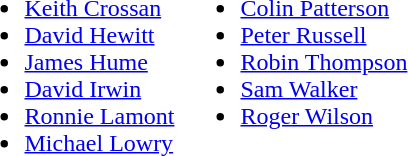<table>
<tr style="vertical-align:top">
<td><br><ul><li><a href='#'>Keith Crossan</a></li><li><a href='#'>David Hewitt</a></li><li><a href='#'>James Hume</a></li><li><a href='#'>David Irwin</a></li><li><a href='#'>Ronnie Lamont</a></li><li><a href='#'>Michael Lowry</a></li></ul></td>
<td><br><ul><li><a href='#'>Colin Patterson</a></li><li><a href='#'>Peter Russell</a></li><li><a href='#'>Robin Thompson</a></li><li><a href='#'>Sam Walker</a></li><li><a href='#'>Roger Wilson</a></li></ul></td>
</tr>
</table>
